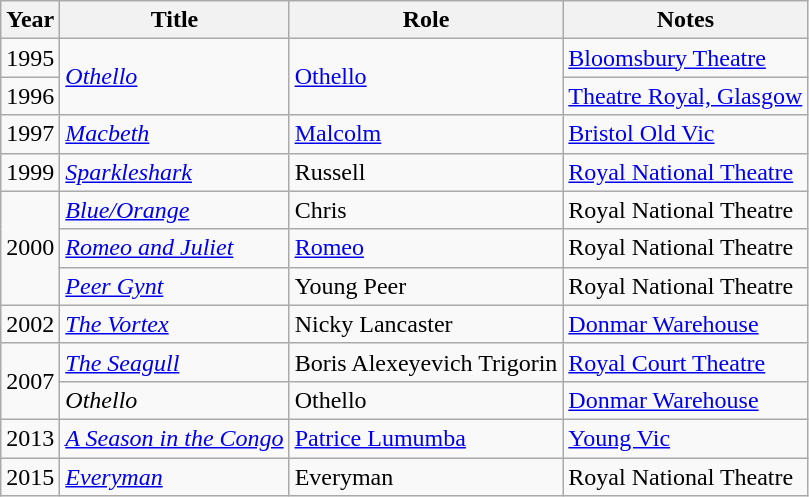<table class="wikitable sortable">
<tr>
<th>Year</th>
<th>Title</th>
<th>Role</th>
<th class="unsortable">Notes</th>
</tr>
<tr>
<td>1995</td>
<td rowspan="2"><em><a href='#'>Othello</a></em></td>
<td rowspan="2"><a href='#'>Othello</a></td>
<td><a href='#'>Bloomsbury Theatre</a></td>
</tr>
<tr>
<td>1996</td>
<td><a href='#'>Theatre Royal, Glasgow</a></td>
</tr>
<tr>
<td>1997</td>
<td><em><a href='#'>Macbeth</a></em></td>
<td><a href='#'>Malcolm</a></td>
<td><a href='#'>Bristol Old Vic</a></td>
</tr>
<tr>
<td>1999</td>
<td><em><a href='#'>Sparkleshark</a></em></td>
<td>Russell</td>
<td><a href='#'>Royal National Theatre</a></td>
</tr>
<tr>
<td rowspan="3">2000</td>
<td><em><a href='#'>Blue/Orange</a></em></td>
<td>Chris</td>
<td>Royal National Theatre</td>
</tr>
<tr>
<td><em><a href='#'>Romeo and Juliet</a></em></td>
<td><a href='#'>Romeo</a></td>
<td>Royal National Theatre</td>
</tr>
<tr>
<td><em><a href='#'>Peer Gynt</a></em></td>
<td>Young Peer</td>
<td>Royal National Theatre</td>
</tr>
<tr>
<td>2002</td>
<td><em><a href='#'>The Vortex</a></em></td>
<td>Nicky Lancaster</td>
<td><a href='#'>Donmar Warehouse</a></td>
</tr>
<tr>
<td rowspan="2">2007</td>
<td><em><a href='#'>The Seagull</a></em></td>
<td>Boris Alexeyevich Trigorin</td>
<td><a href='#'>Royal Court Theatre</a></td>
</tr>
<tr>
<td><em>Othello</em></td>
<td>Othello</td>
<td><a href='#'>Donmar Warehouse</a></td>
</tr>
<tr>
<td>2013</td>
<td><em><a href='#'>A Season in the Congo</a></em></td>
<td><a href='#'>Patrice Lumumba</a></td>
<td><a href='#'>Young Vic</a></td>
</tr>
<tr>
<td>2015</td>
<td><em><a href='#'>Everyman</a></em></td>
<td>Everyman</td>
<td>Royal National Theatre</td>
</tr>
</table>
